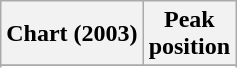<table class="wikitable plainrowheaders sortable">
<tr>
<th>Chart (2003)</th>
<th>Peak<br>position</th>
</tr>
<tr>
</tr>
<tr>
</tr>
<tr>
</tr>
<tr>
</tr>
<tr>
</tr>
</table>
